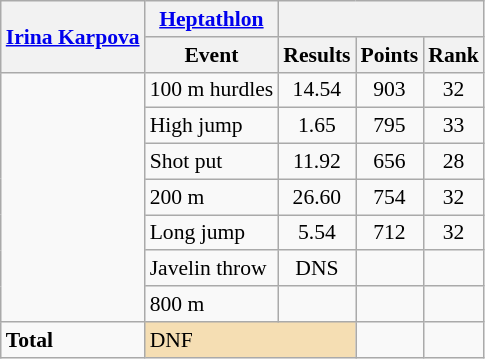<table class=wikitable style="font-size:90%;">
<tr>
<th rowspan="2"><a href='#'>Irina Karpova</a></th>
<th><a href='#'>Heptathlon</a></th>
<th colspan="3"></th>
</tr>
<tr>
<th>Event</th>
<th>Results</th>
<th>Points</th>
<th>Rank</th>
</tr>
<tr style="border-top: single;">
<td rowspan="7"></td>
<td>100 m hurdles</td>
<td align=center>14.54</td>
<td align=center>903</td>
<td align=center>32</td>
</tr>
<tr>
<td>High jump</td>
<td align=center>1.65</td>
<td align=center>795</td>
<td align=center>33</td>
</tr>
<tr>
<td>Shot put</td>
<td align=center>11.92</td>
<td align=center>656</td>
<td align=center>28</td>
</tr>
<tr>
<td>200 m</td>
<td align=center>26.60</td>
<td align=center>754</td>
<td align=center>32</td>
</tr>
<tr>
<td>Long jump</td>
<td align=center>5.54</td>
<td align=center>712</td>
<td align=center>32</td>
</tr>
<tr>
<td>Javelin throw</td>
<td align=center>DNS</td>
<td align=center></td>
<td align=center></td>
</tr>
<tr>
<td>800 m</td>
<td align=center></td>
<td align=center></td>
<td align=center></td>
</tr>
<tr style="border-top: single;">
<td><strong>Total</strong></td>
<td colspan="2" style="background:wheat;">DNF</td>
<td align=center></td>
<td align=center></td>
</tr>
</table>
